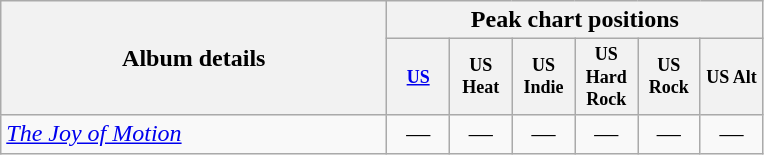<table class="wikitable" style="text-align:center;">
<tr>
<th rowspan =  2 width = 250>Album details</th>
<th colspan =  6>Peak chart positions</th>
</tr>
<tr>
<th style = "width:3em;font-size:75%"><a href='#'>US</a></th>
<th style = "width:3em;font-size:75%">US Heat</th>
<th style = "width:3em;font-size:75%">US Indie</th>
<th style = "width:3em;font-size:75%">US Hard Rock</th>
<th style = "width:3em;font-size:75%">US Rock</th>
<th style = "width:3em;font-size:75%">US Alt</th>
</tr>
<tr>
<td align=left><em><a href='#'>The Joy of Motion</a></em><br></td>
<td>—</td>
<td>—</td>
<td>—</td>
<td>—</td>
<td>—</td>
<td>—</td>
</tr>
</table>
